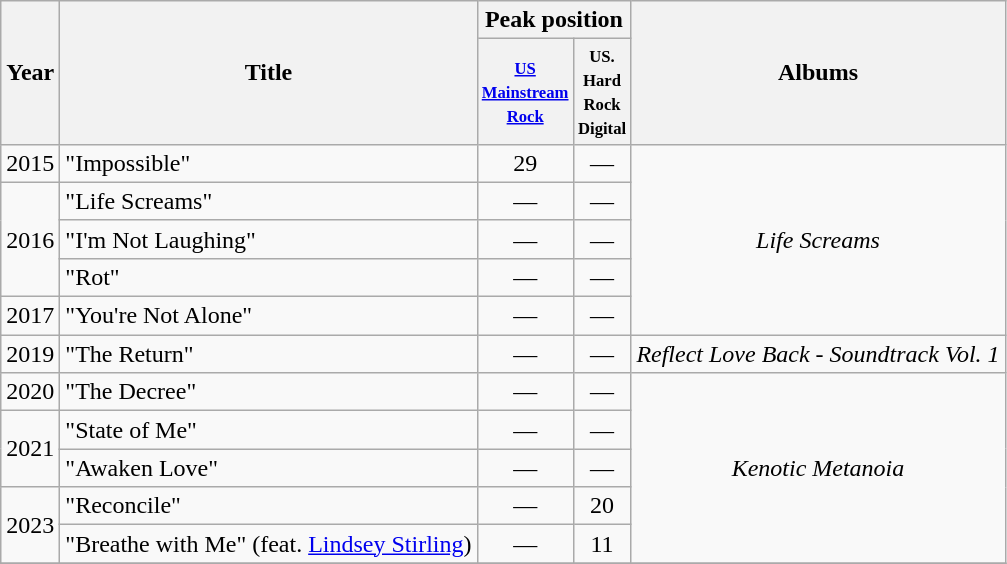<table class="wikitable" style="text-align:center;">
<tr>
<th rowspan="2">Year</th>
<th rowspan="2">Title</th>
<th colspan="2">Peak position</th>
<th rowspan="2">Albums</th>
</tr>
<tr style="font-size:smaller;">
<th style="width:30px;"><small><a href='#'>US<br>Mainstream Rock</a></small></th>
<th style="width:30px;"><small>US. Hard Rock Digital</small></th>
</tr>
<tr>
<td>2015</td>
<td align="left">"Impossible"</td>
<td>29</td>
<td>—</td>
<td rowspan="5"><em>Life Screams</em></td>
</tr>
<tr>
<td rowspan="3">2016</td>
<td align="left">"Life Screams"</td>
<td>—</td>
<td>—</td>
</tr>
<tr>
<td align="left">"I'm Not Laughing"</td>
<td>—</td>
<td>—</td>
</tr>
<tr>
<td align="left">"Rot"</td>
<td>—</td>
<td>—</td>
</tr>
<tr>
<td>2017</td>
<td align="left">"You're Not Alone"</td>
<td>—</td>
<td>—</td>
</tr>
<tr>
<td>2019</td>
<td align="left">"The Return"</td>
<td>—</td>
<td>—</td>
<td><em>Reflect Love Back - Soundtrack Vol. 1</em></td>
</tr>
<tr>
<td>2020</td>
<td align="left">"The Decree"</td>
<td>—</td>
<td>—</td>
<td rowspan="5"><em>Kenotic Metanoia</em></td>
</tr>
<tr>
<td rowspan="2">2021</td>
<td align="left">"State of Me"</td>
<td>—</td>
<td>—</td>
</tr>
<tr>
<td align="left">"Awaken Love"</td>
<td>—</td>
<td>—</td>
</tr>
<tr>
<td rowspan="2">2023</td>
<td align="left">"Reconcile"</td>
<td>—</td>
<td>20</td>
</tr>
<tr>
<td align="left">"Breathe with Me" (feat. <a href='#'>Lindsey Stirling</a>)</td>
<td>—</td>
<td>11</td>
</tr>
<tr>
</tr>
</table>
